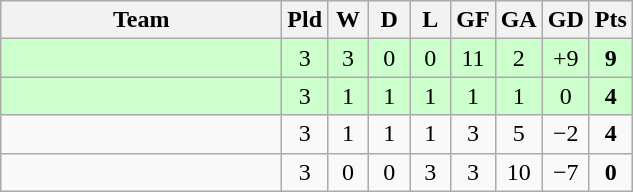<table class="wikitable" style="text-align:center;">
<tr>
<th width=180>Team</th>
<th width=20>Pld</th>
<th width=20>W</th>
<th width=20>D</th>
<th width=20>L</th>
<th width=20>GF</th>
<th width=20>GA</th>
<th width=20>GD</th>
<th width=20>Pts</th>
</tr>
<tr bgcolor="ccffcc">
<td align="left"></td>
<td>3</td>
<td>3</td>
<td>0</td>
<td>0</td>
<td>11</td>
<td>2</td>
<td>+9</td>
<td><strong>9</strong></td>
</tr>
<tr bgcolor="ccffcc">
<td align="left"></td>
<td>3</td>
<td>1</td>
<td>1</td>
<td>1</td>
<td>1</td>
<td>1</td>
<td>0</td>
<td><strong>4</strong></td>
</tr>
<tr>
<td align="left"></td>
<td>3</td>
<td>1</td>
<td>1</td>
<td>1</td>
<td>3</td>
<td>5</td>
<td>−2</td>
<td><strong>4</strong></td>
</tr>
<tr>
<td align="left"></td>
<td>3</td>
<td>0</td>
<td>0</td>
<td>3</td>
<td>3</td>
<td>10</td>
<td>−7</td>
<td><strong>0</strong></td>
</tr>
</table>
